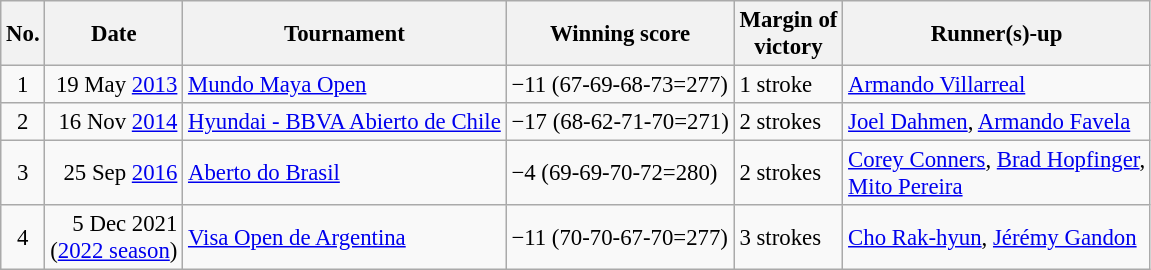<table class="wikitable" style="font-size:95%;">
<tr>
<th>No.</th>
<th>Date</th>
<th>Tournament</th>
<th>Winning score</th>
<th>Margin of<br>victory</th>
<th>Runner(s)-up</th>
</tr>
<tr>
<td align=center>1</td>
<td align=right>19 May <a href='#'>2013</a></td>
<td><a href='#'>Mundo Maya Open</a></td>
<td>−11 (67-69-68-73=277)</td>
<td>1 stroke</td>
<td> <a href='#'>Armando Villarreal</a></td>
</tr>
<tr>
<td align=center>2</td>
<td align=right>16 Nov <a href='#'>2014</a></td>
<td><a href='#'>Hyundai - BBVA Abierto de Chile</a></td>
<td>−17 (68-62-71-70=271)</td>
<td>2 strokes</td>
<td> <a href='#'>Joel Dahmen</a>,  <a href='#'>Armando Favela</a></td>
</tr>
<tr>
<td align=center>3</td>
<td align=right>25 Sep <a href='#'>2016</a></td>
<td><a href='#'>Aberto do Brasil</a></td>
<td>−4 (69-69-70-72=280)</td>
<td>2 strokes</td>
<td> <a href='#'>Corey Conners</a>,  <a href='#'>Brad Hopfinger</a>,<br> <a href='#'>Mito Pereira</a></td>
</tr>
<tr>
<td align=center>4</td>
<td align=right>5 Dec 2021<br>(<a href='#'>2022 season</a>)</td>
<td><a href='#'>Visa Open de Argentina</a></td>
<td>−11 (70-70-67-70=277)</td>
<td>3 strokes</td>
<td> <a href='#'>Cho Rak-hyun</a>,  <a href='#'>Jérémy Gandon</a></td>
</tr>
</table>
